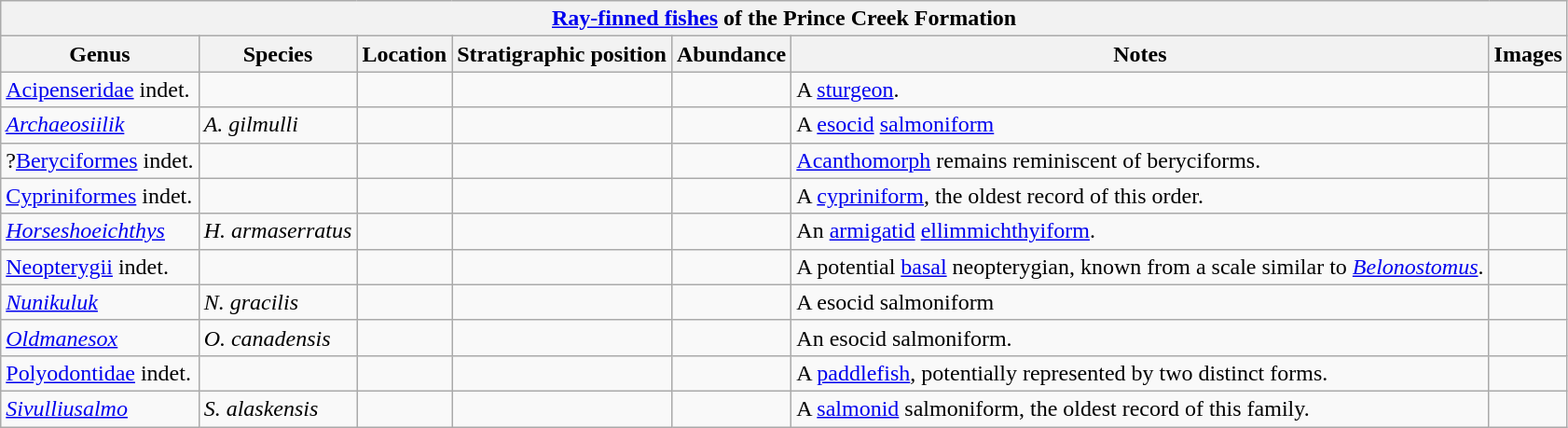<table class="wikitable">
<tr>
<th colspan="7"><a href='#'>Ray-finned fishes</a> of the Prince Creek Formation</th>
</tr>
<tr>
<th>Genus</th>
<th>Species</th>
<th>Location</th>
<th>Stratigraphic position</th>
<th>Abundance</th>
<th>Notes</th>
<th>Images</th>
</tr>
<tr>
<td><a href='#'>Acipenseridae</a> indet.</td>
<td></td>
<td></td>
<td></td>
<td></td>
<td>A <a href='#'>sturgeon</a>.</td>
<td></td>
</tr>
<tr>
<td><em><a href='#'>Archaeosiilik</a></em></td>
<td><em>A. gilmulli</em></td>
<td></td>
<td></td>
<td></td>
<td>A <a href='#'>esocid</a> <a href='#'>salmoniform</a></td>
<td></td>
</tr>
<tr>
<td>?<a href='#'>Beryciformes</a> indet.</td>
<td></td>
<td></td>
<td></td>
<td></td>
<td><a href='#'>Acanthomorph</a> remains reminiscent of beryciforms.</td>
<td></td>
</tr>
<tr>
<td><a href='#'>Cypriniformes</a> indet.</td>
<td></td>
<td></td>
<td></td>
<td></td>
<td>A <a href='#'>cypriniform</a>, the oldest record of this order.</td>
<td></td>
</tr>
<tr>
<td><em><a href='#'>Horseshoeichthys</a></em></td>
<td><em>H. armaserratus</em></td>
<td></td>
<td></td>
<td></td>
<td>An <a href='#'>armigatid</a> <a href='#'>ellimmichthyiform</a>.</td>
<td></td>
</tr>
<tr>
<td><a href='#'>Neopterygii</a> indet.</td>
<td></td>
<td></td>
<td></td>
<td></td>
<td>A potential <a href='#'>basal</a> neopterygian, known from a scale similar to <em><a href='#'>Belonostomus</a></em>.</td>
<td></td>
</tr>
<tr>
<td><em><a href='#'>Nunikuluk</a></em></td>
<td><em>N. gracilis</em></td>
<td></td>
<td></td>
<td></td>
<td>A esocid salmoniform</td>
<td></td>
</tr>
<tr>
<td><em><a href='#'>Oldmanesox</a></em></td>
<td><em>O. canadensis</em></td>
<td></td>
<td></td>
<td></td>
<td>An esocid salmoniform.</td>
<td></td>
</tr>
<tr>
<td><a href='#'>Polyodontidae</a> indet.</td>
<td></td>
<td></td>
<td></td>
<td></td>
<td>A <a href='#'>paddlefish</a>, potentially represented by two distinct forms.</td>
<td></td>
</tr>
<tr>
<td><em><a href='#'>Sivulliusalmo</a></em></td>
<td><em>S. alaskensis</em></td>
<td></td>
<td></td>
<td></td>
<td>A <a href='#'>salmonid</a> salmoniform, the oldest record of this family.</td>
<td></td>
</tr>
</table>
